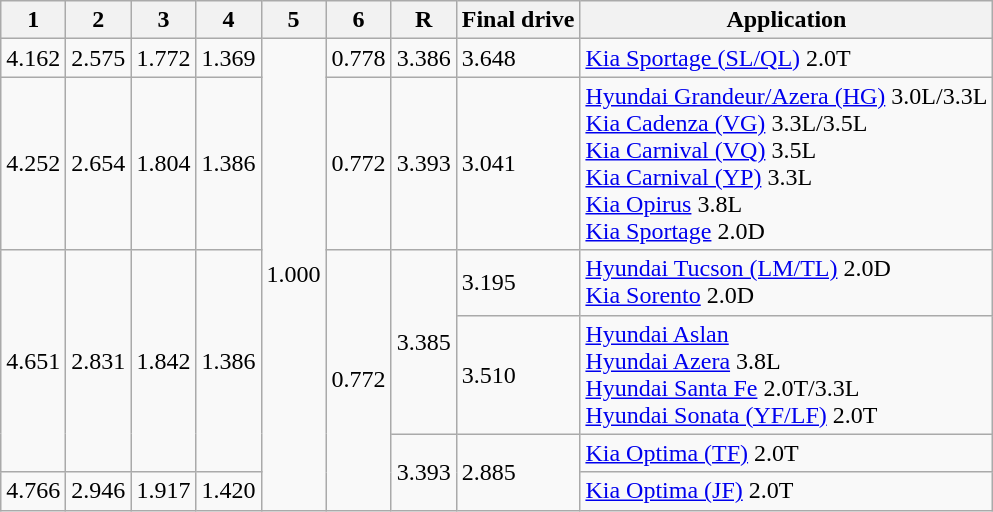<table class=wikitable>
<tr>
<th>1</th>
<th>2</th>
<th>3</th>
<th>4</th>
<th>5</th>
<th>6</th>
<th>R</th>
<th>Final drive</th>
<th>Application</th>
</tr>
<tr>
<td>4.162</td>
<td>2.575</td>
<td>1.772</td>
<td>1.369</td>
<td rowspan=6>1.000</td>
<td>0.778</td>
<td>3.386</td>
<td>3.648</td>
<td><a href='#'>Kia Sportage (SL/QL)</a> 2.0T</td>
</tr>
<tr>
<td>4.252</td>
<td>2.654</td>
<td>1.804</td>
<td>1.386</td>
<td>0.772</td>
<td>3.393</td>
<td>3.041</td>
<td><a href='#'>Hyundai Grandeur/Azera (HG)</a> 3.0L/3.3L<br><a href='#'>Kia Cadenza (VG)</a> 3.3L/3.5L<br><a href='#'>Kia Carnival (VQ)</a> 3.5L<br><a href='#'>Kia Carnival (YP)</a> 3.3L<br><a href='#'>Kia Opirus</a> 3.8L<br><a href='#'>Kia Sportage</a> 2.0D</td>
</tr>
<tr>
<td rowspan=3>4.651</td>
<td rowspan=3>2.831</td>
<td rowspan=3>1.842</td>
<td rowspan=3>1.386</td>
<td rowspan=4>0.772</td>
<td rowspan=2>3.385</td>
<td>3.195</td>
<td><a href='#'>Hyundai Tucson (LM/TL)</a> 2.0D<br><a href='#'>Kia Sorento</a> 2.0D</td>
</tr>
<tr>
<td>3.510</td>
<td><a href='#'>Hyundai Aslan</a><br><a href='#'>Hyundai Azera</a> 3.8L<br><a href='#'>Hyundai Santa Fe</a> 2.0T/3.3L<br><a href='#'>Hyundai Sonata (YF/LF)</a> 2.0T</td>
</tr>
<tr>
<td rowspan=2>3.393</td>
<td rowspan=2>2.885</td>
<td><a href='#'>Kia Optima (TF)</a> 2.0T</td>
</tr>
<tr>
<td>4.766</td>
<td>2.946</td>
<td>1.917</td>
<td>1.420</td>
<td><a href='#'>Kia Optima (JF)</a> 2.0T</td>
</tr>
</table>
